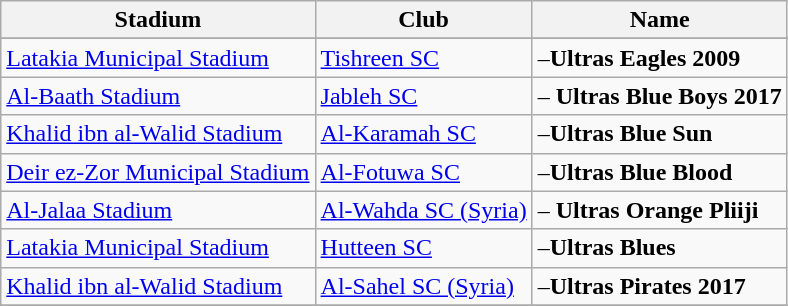<table class="wikitable">
<tr>
<th>Stadium</th>
<th>Club</th>
<th>Name</th>
</tr>
<tr>
</tr>
<tr>
<td style="text-align:left;"><a href='#'>Latakia Municipal Stadium</a></td>
<td><a href='#'>Tishreen SC</a></td>
<td>–<strong>Ultras Eagles 2009</strong></td>
</tr>
<tr>
<td style="text-align:left;"><a href='#'>Al-Baath Stadium</a></td>
<td><a href='#'>Jableh SC</a></td>
<td>– <strong>Ultras Blue Boys 2017</strong></td>
</tr>
<tr>
<td style="text-align:left;"><a href='#'>Khalid ibn al-Walid Stadium</a></td>
<td><a href='#'>Al-Karamah SC</a></td>
<td>–<strong>Ultras Blue Sun </strong></td>
</tr>
<tr>
<td style="text-align:left;"><a href='#'>Deir ez-Zor Municipal Stadium</a></td>
<td><a href='#'>Al-Fotuwa SC</a></td>
<td>–<strong>Ultras Blue Blood </strong></td>
</tr>
<tr>
<td style="text-align:left;"><a href='#'>Al-Jalaa Stadium</a></td>
<td><a href='#'>Al-Wahda SC (Syria)</a></td>
<td>– <strong>Ultras Orange Pliiji</strong></td>
</tr>
<tr>
<td style="text-align:left;"><a href='#'>Latakia Municipal Stadium</a></td>
<td><a href='#'>Hutteen SC</a></td>
<td>–<strong>Ultras Blues </strong></td>
</tr>
<tr>
<td style="text-align:left;"><a href='#'>Khalid ibn al-Walid Stadium</a></td>
<td><a href='#'>Al-Sahel SC (Syria)</a></td>
<td>–<strong>Ultras Pirates 2017 </strong></td>
</tr>
<tr>
</tr>
</table>
